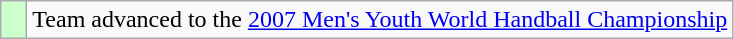<table class="wikitable" style="text-align: center;">
<tr>
<td width=10px bgcolor=#ccffcc></td>
<td>Team advanced to the <a href='#'>2007 Men's Youth World Handball Championship</a></td>
</tr>
</table>
